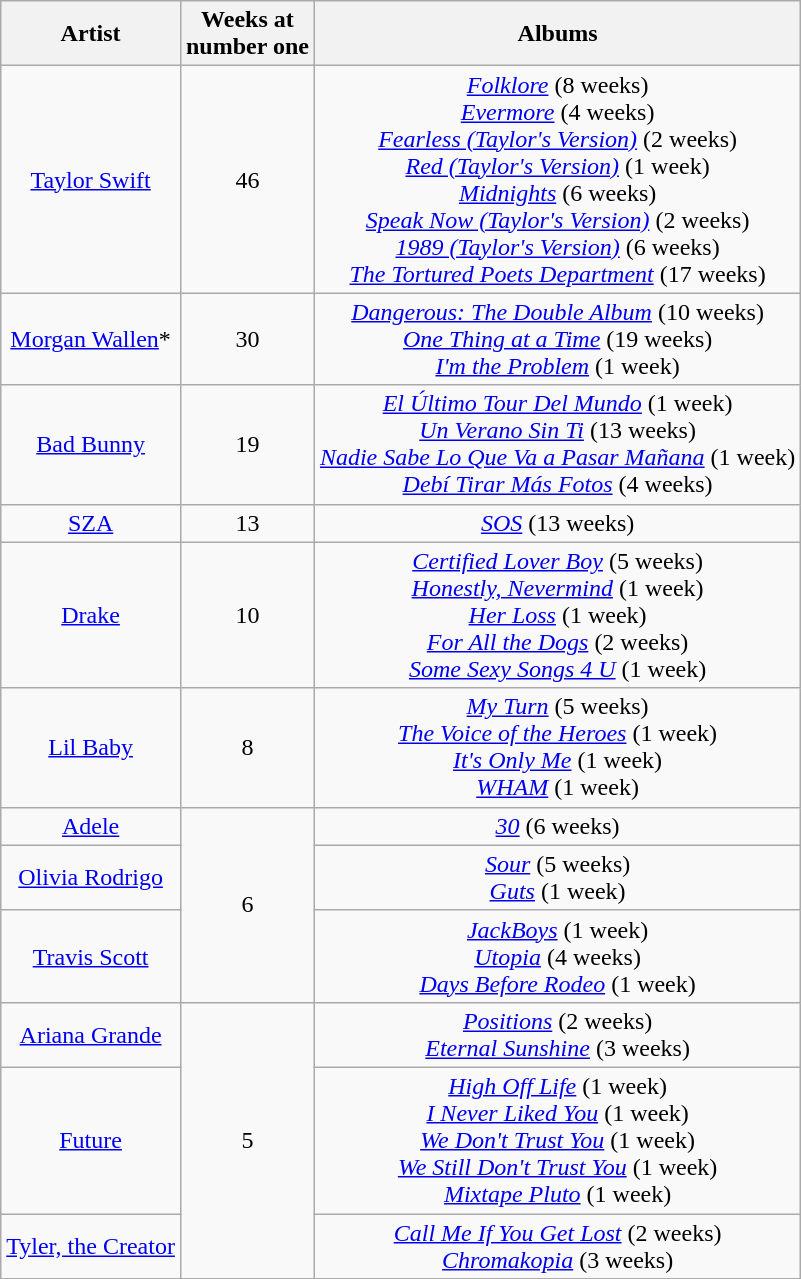<table class="wikitable" style="text-align:center">
<tr>
<th>Artist</th>
<th>Weeks at<br>number one</th>
<th>Albums</th>
</tr>
<tr>
<td><a href='#'>Taylor Swift</a></td>
<td>46</td>
<td><em><a href='#'>Folklore</a></em> (8 weeks)<br><em><a href='#'>Evermore</a></em> (4 weeks)<br><em><a href='#'>Fearless (Taylor's Version)</a></em> (2 weeks)<br><em><a href='#'>Red (Taylor's Version)</a></em> (1 week)<br><em><a href='#'>Midnights</a></em> (6 weeks)<br><em><a href='#'>Speak Now (Taylor's Version)</a></em> (2 weeks)<br><em><a href='#'>1989 (Taylor's Version)</a></em> (6 weeks)<br><em><a href='#'>The Tortured Poets Department</a></em> (17 weeks)</td>
</tr>
<tr>
<td><a href='#'>Morgan Wallen</a>*</td>
<td>30</td>
<td><em><a href='#'>Dangerous: The Double Album</a></em> (10 weeks)<br><em><a href='#'>One Thing at a Time</a></em> (19 weeks)<br><em><a href='#'>I'm the Problem</a></em> (1 week)</td>
</tr>
<tr>
<td><a href='#'>Bad Bunny</a></td>
<td>19</td>
<td><em><a href='#'>El Último Tour Del Mundo</a></em> (1 week)<br><em><a href='#'>Un Verano Sin Ti</a></em> (13 weeks)<br><em><a href='#'>Nadie Sabe Lo Que Va a Pasar Mañana</a></em> (1 week)<br><em><a href='#'>Debí Tirar Más Fotos</a></em> (4 weeks)</td>
</tr>
<tr>
<td><a href='#'>SZA</a></td>
<td>13</td>
<td><em><a href='#'>SOS</a></em> (13 weeks)</td>
</tr>
<tr>
<td><a href='#'>Drake</a></td>
<td>10</td>
<td><em><a href='#'>Certified Lover Boy</a></em> (5 weeks)<br><em><a href='#'>Honestly, Nevermind</a></em> (1 week)<br><em><a href='#'>Her Loss</a></em> (1 week)<br><em><a href='#'>For All the Dogs</a></em> (2 weeks)<br><em><a href='#'>Some Sexy Songs 4 U</a></em> (1 week)</td>
</tr>
<tr>
<td><a href='#'>Lil Baby</a></td>
<td>8</td>
<td><em><a href='#'>My Turn</a></em> (5 weeks)<br><em><a href='#'>The Voice of the Heroes</a></em> (1 week)<br><em><a href='#'>It's Only Me</a></em> (1 week)<br><em><a href='#'>WHAM</a></em> (1 week)</td>
</tr>
<tr>
<td><a href='#'>Adele</a></td>
<td rowspan="3">6</td>
<td><em><a href='#'>30</a></em> (6 weeks)</td>
</tr>
<tr>
<td><a href='#'>Olivia Rodrigo</a></td>
<td><em><a href='#'>Sour</a></em> (5 weeks)<br><em><a href='#'>Guts</a></em> (1 week)</td>
</tr>
<tr>
<td><a href='#'>Travis Scott</a></td>
<td><em><a href='#'>JackBoys</a></em> (1 week)<br><em><a href='#'>Utopia</a></em> (4 weeks)<br><em><a href='#'>Days Before Rodeo</a></em> (1 week)</td>
</tr>
<tr>
<td><a href='#'>Ariana Grande</a></td>
<td rowspan="3">5</td>
<td><em><a href='#'>Positions</a></em> (2 weeks)<br><em><a href='#'>Eternal Sunshine</a></em> (3 weeks)</td>
</tr>
<tr>
<td><a href='#'>Future</a></td>
<td><em><a href='#'>High Off Life</a></em> (1 week)<br><em><a href='#'>I Never Liked You</a></em> (1 week)<br><em><a href='#'>We Don't Trust You</a></em> (1 week)<br><em><a href='#'>We Still Don't Trust You</a></em> (1 week)<br><em><a href='#'>Mixtape Pluto</a></em> (1 week)</td>
</tr>
<tr>
<td><a href='#'>Tyler, the Creator</a></td>
<td><em><a href='#'>Call Me If You Get Lost</a></em> (2 weeks)<br><em><a href='#'>Chromakopia</a></em> (3 weeks)</td>
</tr>
</table>
